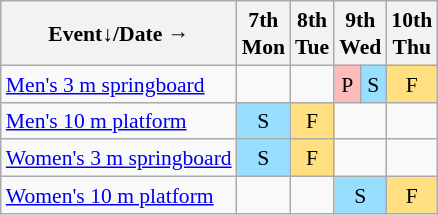<table class="wikitable" style="margin:0.5em auto; font-size:90%; line-height:1.25em; text-align:center;">
<tr>
<th>Event↓/Date →</th>
<th>7th<br>Mon</th>
<th>8th<br>Tue</th>
<th colspan=2>9th<br>Wed</th>
<th>10th<br>Thu</th>
</tr>
<tr>
<td align="left"><a href='#'>Men's 3 m springboard</a></td>
<td></td>
<td></td>
<td bgcolor="#FFBBBB">P</td>
<td bgcolor="#97DEFF">S</td>
<td bgcolor="#FFDF80">F</td>
</tr>
<tr>
<td align="left"><a href='#'>Men's 10 m platform</a></td>
<td bgcolor="#97DEFF">S</td>
<td bgcolor="#FFDF80">F</td>
<td colspan=2></td>
<td></td>
</tr>
<tr>
<td align="left"><a href='#'>Women's 3 m springboard</a></td>
<td bgcolor="#97DEFF">S</td>
<td bgcolor="#FFDF80">F</td>
<td colspan=2></td>
<td></td>
</tr>
<tr>
<td align="left"><a href='#'>Women's 10 m platform</a></td>
<td></td>
<td></td>
<td colspan=2 bgcolor="#97DEFF">S</td>
<td bgcolor="#FFDF80">F</td>
</tr>
</table>
